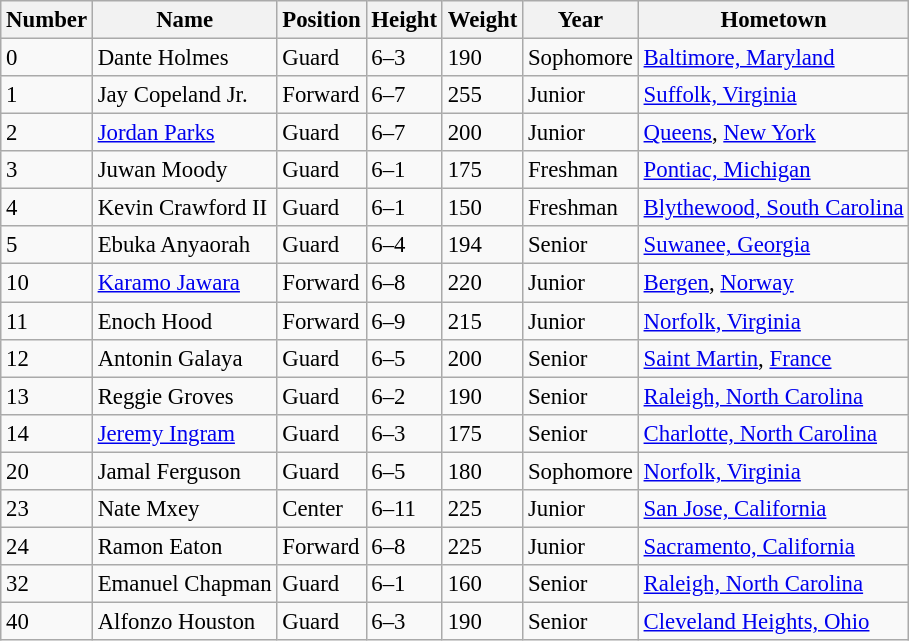<table class="wikitable sortable" style="font-size: 95%;">
<tr>
<th>Number</th>
<th>Name</th>
<th>Position</th>
<th>Height</th>
<th>Weight</th>
<th>Year</th>
<th>Hometown</th>
</tr>
<tr>
<td>0</td>
<td>Dante Holmes</td>
<td>Guard</td>
<td>6–3</td>
<td>190</td>
<td>Sophomore</td>
<td><a href='#'>Baltimore, Maryland</a></td>
</tr>
<tr>
<td>1</td>
<td>Jay Copeland Jr.</td>
<td>Forward</td>
<td>6–7</td>
<td>255</td>
<td>Junior</td>
<td><a href='#'>Suffolk, Virginia</a></td>
</tr>
<tr>
<td>2</td>
<td><a href='#'>Jordan Parks</a></td>
<td>Guard</td>
<td>6–7</td>
<td>200</td>
<td>Junior</td>
<td><a href='#'>Queens</a>, <a href='#'>New York</a></td>
</tr>
<tr>
<td>3</td>
<td>Juwan Moody</td>
<td>Guard</td>
<td>6–1</td>
<td>175</td>
<td>Freshman</td>
<td><a href='#'>Pontiac, Michigan</a></td>
</tr>
<tr>
<td>4</td>
<td>Kevin Crawford II</td>
<td>Guard</td>
<td>6–1</td>
<td>150</td>
<td>Freshman</td>
<td><a href='#'>Blythewood, South Carolina</a></td>
</tr>
<tr>
<td>5</td>
<td>Ebuka Anyaorah</td>
<td>Guard</td>
<td>6–4</td>
<td>194</td>
<td>Senior</td>
<td><a href='#'>Suwanee, Georgia</a></td>
</tr>
<tr>
<td>10</td>
<td><a href='#'>Karamo Jawara</a></td>
<td>Forward</td>
<td>6–8</td>
<td>220</td>
<td>Junior</td>
<td><a href='#'>Bergen</a>, <a href='#'>Norway</a></td>
</tr>
<tr>
<td>11</td>
<td>Enoch Hood</td>
<td>Forward</td>
<td>6–9</td>
<td>215</td>
<td>Junior</td>
<td><a href='#'>Norfolk, Virginia</a></td>
</tr>
<tr>
<td>12</td>
<td>Antonin Galaya</td>
<td>Guard</td>
<td>6–5</td>
<td>200</td>
<td>Senior</td>
<td><a href='#'>Saint Martin</a>, <a href='#'>France</a></td>
</tr>
<tr>
<td>13</td>
<td>Reggie Groves</td>
<td>Guard</td>
<td>6–2</td>
<td>190</td>
<td>Senior</td>
<td><a href='#'>Raleigh, North Carolina</a></td>
</tr>
<tr>
<td>14</td>
<td><a href='#'>Jeremy Ingram</a></td>
<td>Guard</td>
<td>6–3</td>
<td>175</td>
<td>Senior</td>
<td><a href='#'>Charlotte, North Carolina</a></td>
</tr>
<tr>
<td>20</td>
<td>Jamal Ferguson</td>
<td>Guard</td>
<td>6–5</td>
<td>180</td>
<td>Sophomore</td>
<td><a href='#'>Norfolk, Virginia</a></td>
</tr>
<tr>
<td>23</td>
<td>Nate Mxey</td>
<td>Center</td>
<td>6–11</td>
<td>225</td>
<td>Junior</td>
<td><a href='#'>San Jose, California</a></td>
</tr>
<tr>
<td>24</td>
<td>Ramon Eaton</td>
<td>Forward</td>
<td>6–8</td>
<td>225</td>
<td>Junior</td>
<td><a href='#'>Sacramento, California</a></td>
</tr>
<tr>
<td>32</td>
<td>Emanuel Chapman</td>
<td>Guard</td>
<td>6–1</td>
<td>160</td>
<td>Senior</td>
<td><a href='#'>Raleigh, North Carolina</a></td>
</tr>
<tr>
<td>40</td>
<td>Alfonzo Houston</td>
<td>Guard</td>
<td>6–3</td>
<td>190</td>
<td>Senior</td>
<td><a href='#'>Cleveland Heights, Ohio</a></td>
</tr>
</table>
